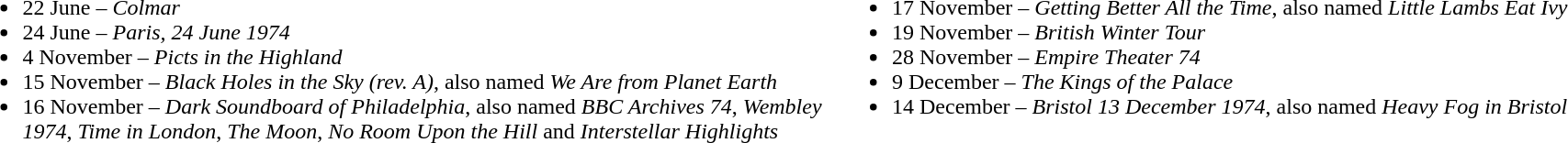<table style="width:100%;">
<tr valign="top">
<td style="width:33%;"><br><ul><li>22 June – <em>Colmar</em></li><li>24 June – <em>Paris, 24 June 1974</em></li><li>4 November – <em>Picts in the Highland</em></li><li>15 November – <em>Black Holes in the Sky (rev. A)</em>, also named <em>We Are from Planet Earth</em></li><li>16 November – <em>Dark Soundboard of Philadelphia</em>, also named <em>BBC Archives 74</em>, <em>Wembley 1974</em>, <em>Time in London</em>, <em>The Moon</em>, <em>No Room Upon the Hill</em> and <em>Interstellar Highlights</em></li></ul></td>
<td style="width:33%;"><br><ul><li>17 November – <em>Getting Better All the Time</em>, also named <em>Little Lambs Eat Ivy</em></li><li>19 November – <em>British Winter Tour</em></li><li>28 November – <em>Empire Theater 74</em></li><li>9 December – <em>The Kings of the Palace</em></li><li>14 December – <em>Bristol 13 December 1974</em>, also named <em>Heavy Fog in Bristol</em></li></ul></td>
</tr>
</table>
